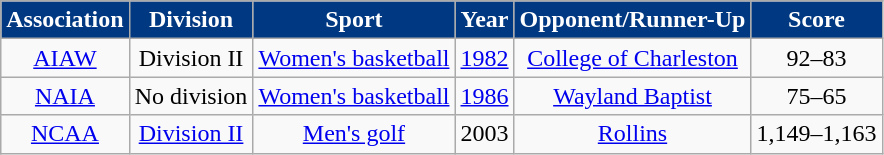<table class="wikitable" style="text-align:center">
<tr>
<th style="background:#003882; color:#ffffff;">Association</th>
<th style="background:#003882; color:#ffffff;">Division</th>
<th style="background:#003882; color:#ffffff;">Sport</th>
<th style="background:#003882; color:#ffffff;">Year</th>
<th style="background:#003882; color:#ffffff;">Opponent/Runner-Up</th>
<th style="background:#003882; color:#ffffff;">Score</th>
</tr>
<tr align="center">
<td rowspan="1"><a href='#'>AIAW</a></td>
<td rowspan="1">Division II</td>
<td rowspan="1"><a href='#'>Women's basketball</a></td>
<td><a href='#'>1982</a></td>
<td><a href='#'>College of Charleston</a></td>
<td>92–83</td>
</tr>
<tr align="center">
<td rowspan="1"><a href='#'>NAIA</a></td>
<td rowspan="1">No division</td>
<td rowspan="1"><a href='#'>Women's basketball</a></td>
<td><a href='#'>1986</a></td>
<td><a href='#'>Wayland Baptist</a></td>
<td>75–65</td>
</tr>
<tr align="center">
<td rowspan="1"><a href='#'>NCAA</a></td>
<td rowspan="1"><a href='#'>Division II</a></td>
<td rowspan="1"><a href='#'>Men's golf</a></td>
<td>2003</td>
<td><a href='#'>Rollins</a></td>
<td>1,149–1,163</td>
</tr>
</table>
